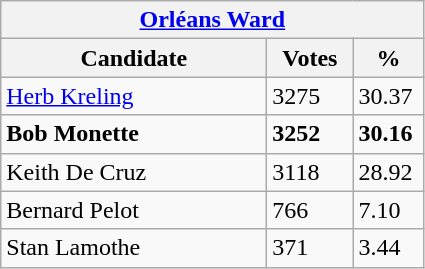<table class="wikitable">
<tr>
<th colspan="3"><a href='#'>Orléans Ward</a></th>
</tr>
<tr>
<th style="width: 170px">Candidate</th>
<th style="width: 50px">Votes</th>
<th style="width: 40px">%</th>
</tr>
<tr>
<td><a href='#'>Herb Kreling</a></td>
<td>3275</td>
<td>30.37</td>
</tr>
<tr>
<td><strong>Bob Monette</strong></td>
<td><strong>3252</strong></td>
<td><strong>30.16</strong></td>
</tr>
<tr>
<td>Keith De Cruz</td>
<td>3118</td>
<td>28.92</td>
</tr>
<tr>
<td>Bernard Pelot</td>
<td>766</td>
<td>7.10</td>
</tr>
<tr>
<td>Stan Lamothe</td>
<td>371</td>
<td>3.44</td>
</tr>
</table>
